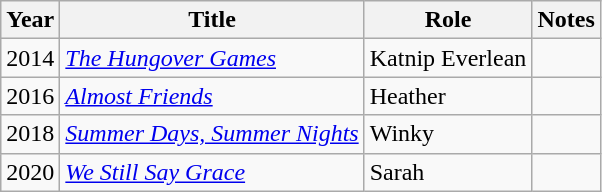<table class="wikitable">
<tr>
<th>Year</th>
<th>Title</th>
<th>Role</th>
<th>Notes</th>
</tr>
<tr>
<td>2014</td>
<td><em><a href='#'>The Hungover Games</a></em></td>
<td>Katnip Everlean</td>
<td></td>
</tr>
<tr>
<td>2016</td>
<td><em><a href='#'>Almost Friends</a></em></td>
<td>Heather</td>
<td></td>
</tr>
<tr>
<td>2018</td>
<td><em><a href='#'>Summer Days, Summer Nights</a></em></td>
<td>Winky</td>
<td></td>
</tr>
<tr>
<td>2020</td>
<td><em><a href='#'>We Still Say Grace</a></em></td>
<td>Sarah</td>
<td></td>
</tr>
</table>
